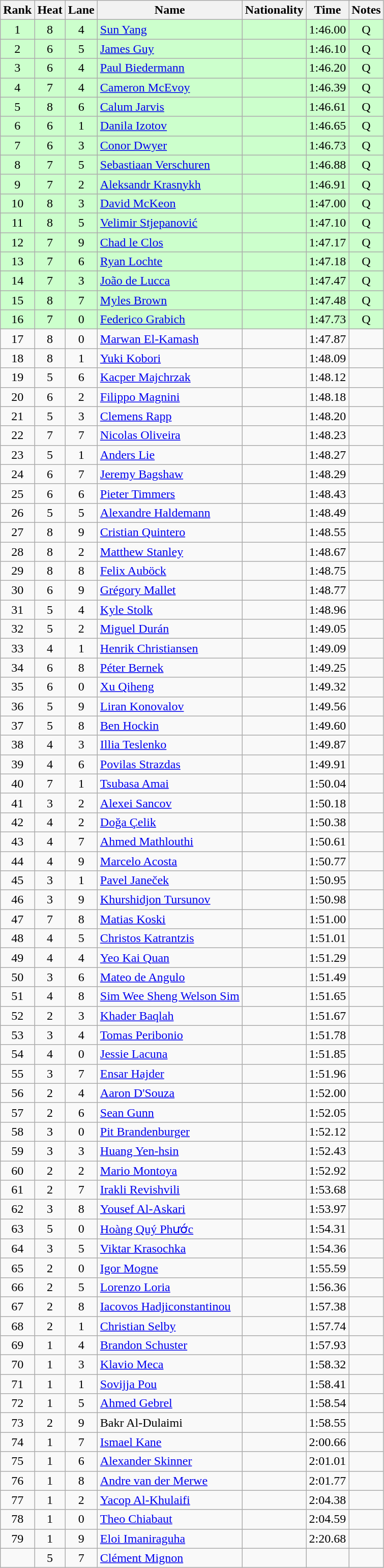<table class="wikitable sortable" style="text-align:center">
<tr>
<th>Rank</th>
<th>Heat</th>
<th>Lane</th>
<th>Name</th>
<th>Nationality</th>
<th>Time</th>
<th>Notes</th>
</tr>
<tr bgcolor=ccffcc>
<td>1</td>
<td>8</td>
<td>4</td>
<td align=left><a href='#'>Sun Yang</a></td>
<td align=left></td>
<td>1:46.00</td>
<td>Q</td>
</tr>
<tr bgcolor=ccffcc>
<td>2</td>
<td>6</td>
<td>5</td>
<td align=left><a href='#'>James Guy</a></td>
<td align=left></td>
<td>1:46.10</td>
<td>Q</td>
</tr>
<tr bgcolor=ccffcc>
<td>3</td>
<td>6</td>
<td>4</td>
<td align=left><a href='#'>Paul Biedermann</a></td>
<td align=left></td>
<td>1:46.20</td>
<td>Q</td>
</tr>
<tr bgcolor=ccffcc>
<td>4</td>
<td>7</td>
<td>4</td>
<td align=left><a href='#'>Cameron McEvoy</a></td>
<td align=left></td>
<td>1:46.39</td>
<td>Q</td>
</tr>
<tr bgcolor=ccffcc>
<td>5</td>
<td>8</td>
<td>6</td>
<td align=left><a href='#'>Calum Jarvis</a></td>
<td align=left></td>
<td>1:46.61</td>
<td>Q</td>
</tr>
<tr bgcolor=ccffcc>
<td>6</td>
<td>6</td>
<td>1</td>
<td align=left><a href='#'>Danila Izotov</a></td>
<td align=left></td>
<td>1:46.65</td>
<td>Q</td>
</tr>
<tr bgcolor=ccffcc>
<td>7</td>
<td>6</td>
<td>3</td>
<td align=left><a href='#'>Conor Dwyer</a></td>
<td align=left></td>
<td>1:46.73</td>
<td>Q</td>
</tr>
<tr bgcolor=ccffcc>
<td>8</td>
<td>7</td>
<td>5</td>
<td align=left><a href='#'>Sebastiaan Verschuren</a></td>
<td align=left></td>
<td>1:46.88</td>
<td>Q</td>
</tr>
<tr bgcolor=ccffcc>
<td>9</td>
<td>7</td>
<td>2</td>
<td align=left><a href='#'>Aleksandr Krasnykh</a></td>
<td align=left></td>
<td>1:46.91</td>
<td>Q</td>
</tr>
<tr bgcolor=ccffcc>
<td>10</td>
<td>8</td>
<td>3</td>
<td align=left><a href='#'>David McKeon</a></td>
<td align=left></td>
<td>1:47.00</td>
<td>Q</td>
</tr>
<tr bgcolor=ccffcc>
<td>11</td>
<td>8</td>
<td>5</td>
<td align=left><a href='#'>Velimir Stjepanović</a></td>
<td align=left></td>
<td>1:47.10</td>
<td>Q</td>
</tr>
<tr bgcolor=ccffcc>
<td>12</td>
<td>7</td>
<td>9</td>
<td align=left><a href='#'>Chad le Clos</a></td>
<td align=left></td>
<td>1:47.17</td>
<td>Q</td>
</tr>
<tr bgcolor=ccffcc>
<td>13</td>
<td>7</td>
<td>6</td>
<td align=left><a href='#'>Ryan Lochte</a></td>
<td align=left></td>
<td>1:47.18</td>
<td>Q</td>
</tr>
<tr bgcolor=ccffcc>
<td>14</td>
<td>7</td>
<td>3</td>
<td align=left><a href='#'>João de Lucca</a></td>
<td align=left></td>
<td>1:47.47</td>
<td>Q</td>
</tr>
<tr bgcolor=ccffcc>
<td>15</td>
<td>8</td>
<td>7</td>
<td align=left><a href='#'>Myles Brown</a></td>
<td align=left></td>
<td>1:47.48</td>
<td>Q</td>
</tr>
<tr bgcolor=ccffcc>
<td>16</td>
<td>7</td>
<td>0</td>
<td align=left><a href='#'>Federico Grabich</a></td>
<td align=left></td>
<td>1:47.73</td>
<td>Q</td>
</tr>
<tr>
<td>17</td>
<td>8</td>
<td>0</td>
<td align=left><a href='#'>Marwan El-Kamash</a></td>
<td align=left></td>
<td>1:47.87</td>
<td></td>
</tr>
<tr>
<td>18</td>
<td>8</td>
<td>1</td>
<td align=left><a href='#'>Yuki Kobori</a></td>
<td align=left></td>
<td>1:48.09</td>
<td></td>
</tr>
<tr>
<td>19</td>
<td>5</td>
<td>6</td>
<td align=left><a href='#'>Kacper Majchrzak</a></td>
<td align=left></td>
<td>1:48.12</td>
<td></td>
</tr>
<tr>
<td>20</td>
<td>6</td>
<td>2</td>
<td align=left><a href='#'>Filippo Magnini</a></td>
<td align=left></td>
<td>1:48.18</td>
<td></td>
</tr>
<tr>
<td>21</td>
<td>5</td>
<td>3</td>
<td align=left><a href='#'>Clemens Rapp</a></td>
<td align=left></td>
<td>1:48.20</td>
<td></td>
</tr>
<tr>
<td>22</td>
<td>7</td>
<td>7</td>
<td align=left><a href='#'>Nicolas Oliveira</a></td>
<td align=left></td>
<td>1:48.23</td>
<td></td>
</tr>
<tr>
<td>23</td>
<td>5</td>
<td>1</td>
<td align=left><a href='#'>Anders Lie</a></td>
<td align=left></td>
<td>1:48.27</td>
<td></td>
</tr>
<tr>
<td>24</td>
<td>6</td>
<td>7</td>
<td align=left><a href='#'>Jeremy Bagshaw</a></td>
<td align=left></td>
<td>1:48.29</td>
<td></td>
</tr>
<tr>
<td>25</td>
<td>6</td>
<td>6</td>
<td align=left><a href='#'>Pieter Timmers</a></td>
<td align=left></td>
<td>1:48.43</td>
<td></td>
</tr>
<tr>
<td>26</td>
<td>5</td>
<td>5</td>
<td align=left><a href='#'>Alexandre Haldemann</a></td>
<td align=left></td>
<td>1:48.49</td>
<td></td>
</tr>
<tr>
<td>27</td>
<td>8</td>
<td>9</td>
<td align=left><a href='#'>Cristian Quintero</a></td>
<td align=left></td>
<td>1:48.55</td>
<td></td>
</tr>
<tr>
<td>28</td>
<td>8</td>
<td>2</td>
<td align=left><a href='#'>Matthew Stanley</a></td>
<td align=left></td>
<td>1:48.67</td>
<td></td>
</tr>
<tr>
<td>29</td>
<td>8</td>
<td>8</td>
<td align=left><a href='#'>Felix Auböck</a></td>
<td align=left></td>
<td>1:48.75</td>
<td></td>
</tr>
<tr>
<td>30</td>
<td>6</td>
<td>9</td>
<td align=left><a href='#'>Grégory Mallet</a></td>
<td align=left></td>
<td>1:48.77</td>
<td></td>
</tr>
<tr>
<td>31</td>
<td>5</td>
<td>4</td>
<td align=left><a href='#'>Kyle Stolk</a></td>
<td align=left></td>
<td>1:48.96</td>
<td></td>
</tr>
<tr>
<td>32</td>
<td>5</td>
<td>2</td>
<td align=left><a href='#'>Miguel Durán</a></td>
<td align=left></td>
<td>1:49.05</td>
<td></td>
</tr>
<tr>
<td>33</td>
<td>4</td>
<td>1</td>
<td align=left><a href='#'>Henrik Christiansen</a></td>
<td align=left></td>
<td>1:49.09</td>
<td></td>
</tr>
<tr>
<td>34</td>
<td>6</td>
<td>8</td>
<td align=left><a href='#'>Péter Bernek</a></td>
<td align=left></td>
<td>1:49.25</td>
<td></td>
</tr>
<tr>
<td>35</td>
<td>6</td>
<td>0</td>
<td align=left><a href='#'>Xu Qiheng</a></td>
<td align=left></td>
<td>1:49.32</td>
<td></td>
</tr>
<tr>
<td>36</td>
<td>5</td>
<td>9</td>
<td align=left><a href='#'>Liran Konovalov</a></td>
<td align=left></td>
<td>1:49.56</td>
<td></td>
</tr>
<tr>
<td>37</td>
<td>5</td>
<td>8</td>
<td align=left><a href='#'>Ben Hockin</a></td>
<td align=left></td>
<td>1:49.60</td>
<td></td>
</tr>
<tr>
<td>38</td>
<td>4</td>
<td>3</td>
<td align=left><a href='#'>Illia Teslenko</a></td>
<td align=left></td>
<td>1:49.87</td>
<td></td>
</tr>
<tr>
<td>39</td>
<td>4</td>
<td>6</td>
<td align=left><a href='#'>Povilas Strazdas</a></td>
<td align=left></td>
<td>1:49.91</td>
<td></td>
</tr>
<tr>
<td>40</td>
<td>7</td>
<td>1</td>
<td align=left><a href='#'>Tsubasa Amai</a></td>
<td align=left></td>
<td>1:50.04</td>
<td></td>
</tr>
<tr>
<td>41</td>
<td>3</td>
<td>2</td>
<td align=left><a href='#'>Alexei Sancov</a></td>
<td align=left></td>
<td>1:50.18</td>
<td></td>
</tr>
<tr>
<td>42</td>
<td>4</td>
<td>2</td>
<td align=left><a href='#'>Doğa Çelik</a></td>
<td align=left></td>
<td>1:50.38</td>
<td></td>
</tr>
<tr>
<td>43</td>
<td>4</td>
<td>7</td>
<td align=left><a href='#'>Ahmed Mathlouthi</a></td>
<td align=left></td>
<td>1:50.61</td>
<td></td>
</tr>
<tr>
<td>44</td>
<td>4</td>
<td>9</td>
<td align=left><a href='#'>Marcelo Acosta</a></td>
<td align=left></td>
<td>1:50.77</td>
<td></td>
</tr>
<tr>
<td>45</td>
<td>3</td>
<td>1</td>
<td align=left><a href='#'>Pavel Janeček</a></td>
<td align=left></td>
<td>1:50.95</td>
<td></td>
</tr>
<tr>
<td>46</td>
<td>3</td>
<td>9</td>
<td align=left><a href='#'>Khurshidjon Tursunov</a></td>
<td align=left></td>
<td>1:50.98</td>
<td></td>
</tr>
<tr>
<td>47</td>
<td>7</td>
<td>8</td>
<td align=left><a href='#'>Matias Koski</a></td>
<td align=left></td>
<td>1:51.00</td>
<td></td>
</tr>
<tr>
<td>48</td>
<td>4</td>
<td>5</td>
<td align=left><a href='#'>Christos Katrantzis</a></td>
<td align=left></td>
<td>1:51.01</td>
<td></td>
</tr>
<tr>
<td>49</td>
<td>4</td>
<td>4</td>
<td align=left><a href='#'>Yeo Kai Quan</a></td>
<td align=left></td>
<td>1:51.29</td>
<td></td>
</tr>
<tr>
<td>50</td>
<td>3</td>
<td>6</td>
<td align=left><a href='#'>Mateo de Angulo</a></td>
<td align=left></td>
<td>1:51.49</td>
<td></td>
</tr>
<tr>
<td>51</td>
<td>4</td>
<td>8</td>
<td align=left><a href='#'>Sim Wee Sheng Welson Sim</a></td>
<td align=left></td>
<td>1:51.65</td>
<td></td>
</tr>
<tr>
<td>52</td>
<td>2</td>
<td>3</td>
<td align=left><a href='#'>Khader Baqlah</a></td>
<td align=left></td>
<td>1:51.67</td>
<td></td>
</tr>
<tr>
<td>53</td>
<td>3</td>
<td>4</td>
<td align=left><a href='#'>Tomas Peribonio</a></td>
<td align=left></td>
<td>1:51.78</td>
<td></td>
</tr>
<tr>
<td>54</td>
<td>4</td>
<td>0</td>
<td align=left><a href='#'>Jessie Lacuna</a></td>
<td align=left></td>
<td>1:51.85</td>
<td></td>
</tr>
<tr>
<td>55</td>
<td>3</td>
<td>7</td>
<td align=left><a href='#'>Ensar Hajder</a></td>
<td align=left></td>
<td>1:51.96</td>
<td></td>
</tr>
<tr>
<td>56</td>
<td>2</td>
<td>4</td>
<td align=left><a href='#'>Aaron D'Souza</a></td>
<td align=left></td>
<td>1:52.00</td>
<td></td>
</tr>
<tr>
<td>57</td>
<td>2</td>
<td>6</td>
<td align=left><a href='#'>Sean Gunn</a></td>
<td align=left></td>
<td>1:52.05</td>
<td></td>
</tr>
<tr>
<td>58</td>
<td>3</td>
<td>0</td>
<td align=left><a href='#'>Pit Brandenburger</a></td>
<td align=left></td>
<td>1:52.12</td>
<td></td>
</tr>
<tr>
<td>59</td>
<td>3</td>
<td>3</td>
<td align=left><a href='#'>Huang Yen-hsin</a></td>
<td align=left></td>
<td>1:52.43</td>
<td></td>
</tr>
<tr>
<td>60</td>
<td>2</td>
<td>2</td>
<td align=left><a href='#'>Mario Montoya</a></td>
<td align=left></td>
<td>1:52.92</td>
<td></td>
</tr>
<tr>
<td>61</td>
<td>2</td>
<td>7</td>
<td align=left><a href='#'>Irakli Revishvili</a></td>
<td align=left></td>
<td>1:53.68</td>
<td></td>
</tr>
<tr>
<td>62</td>
<td>3</td>
<td>8</td>
<td align=left><a href='#'>Yousef Al-Askari</a></td>
<td align=left></td>
<td>1:53.97</td>
<td></td>
</tr>
<tr>
<td>63</td>
<td>5</td>
<td>0</td>
<td align=left><a href='#'>Hoàng Quý Phước</a></td>
<td align=left></td>
<td>1:54.31</td>
<td></td>
</tr>
<tr>
<td>64</td>
<td>3</td>
<td>5</td>
<td align=left><a href='#'>Viktar Krasochka</a></td>
<td align=left></td>
<td>1:54.36</td>
<td></td>
</tr>
<tr>
<td>65</td>
<td>2</td>
<td>0</td>
<td align=left><a href='#'>Igor Mogne</a></td>
<td align=left></td>
<td>1:55.59</td>
<td></td>
</tr>
<tr>
<td>66</td>
<td>2</td>
<td>5</td>
<td align=left><a href='#'>Lorenzo Loria</a></td>
<td align=left></td>
<td>1:56.36</td>
<td></td>
</tr>
<tr>
<td>67</td>
<td>2</td>
<td>8</td>
<td align=left><a href='#'>Iacovos Hadjiconstantinou</a></td>
<td align=left></td>
<td>1:57.38</td>
<td></td>
</tr>
<tr>
<td>68</td>
<td>2</td>
<td>1</td>
<td align=left><a href='#'>Christian Selby</a></td>
<td align=left></td>
<td>1:57.74</td>
<td></td>
</tr>
<tr>
<td>69</td>
<td>1</td>
<td>4</td>
<td align=left><a href='#'>Brandon Schuster</a></td>
<td align=left></td>
<td>1:57.93</td>
<td></td>
</tr>
<tr>
<td>70</td>
<td>1</td>
<td>3</td>
<td align=left><a href='#'>Klavio Meca</a></td>
<td align=left></td>
<td>1:58.32</td>
<td></td>
</tr>
<tr>
<td>71</td>
<td>1</td>
<td>1</td>
<td align=left><a href='#'>Sovijja Pou</a></td>
<td align=left></td>
<td>1:58.41</td>
<td></td>
</tr>
<tr>
<td>72</td>
<td>1</td>
<td>5</td>
<td align=left><a href='#'>Ahmed Gebrel</a></td>
<td align=left></td>
<td>1:58.54</td>
<td></td>
</tr>
<tr>
<td>73</td>
<td>2</td>
<td>9</td>
<td align=left>Bakr Al-Dulaimi</td>
<td align=left></td>
<td>1:58.55</td>
<td></td>
</tr>
<tr>
<td>74</td>
<td>1</td>
<td>7</td>
<td align=left><a href='#'>Ismael Kane</a></td>
<td align=left></td>
<td>2:00.66</td>
<td></td>
</tr>
<tr>
<td>75</td>
<td>1</td>
<td>6</td>
<td align=left><a href='#'>Alexander Skinner</a></td>
<td align=left></td>
<td>2:01.01</td>
<td></td>
</tr>
<tr>
<td>76</td>
<td>1</td>
<td>8</td>
<td align=left><a href='#'>Andre van der Merwe</a></td>
<td align=left></td>
<td>2:01.77</td>
<td></td>
</tr>
<tr>
<td>77</td>
<td>1</td>
<td>2</td>
<td align=left><a href='#'>Yacop Al-Khulaifi</a></td>
<td align=left></td>
<td>2:04.38</td>
<td></td>
</tr>
<tr>
<td>78</td>
<td>1</td>
<td>0</td>
<td align=left><a href='#'>Theo Chiabaut</a></td>
<td align=left></td>
<td>2:04.59</td>
<td></td>
</tr>
<tr>
<td>79</td>
<td>1</td>
<td>9</td>
<td align=left><a href='#'>Eloi Imaniraguha</a></td>
<td align=left></td>
<td>2:20.68</td>
<td></td>
</tr>
<tr>
<td></td>
<td>5</td>
<td>7</td>
<td align=left><a href='#'>Clément Mignon</a></td>
<td align=left></td>
<td></td>
<td></td>
</tr>
</table>
